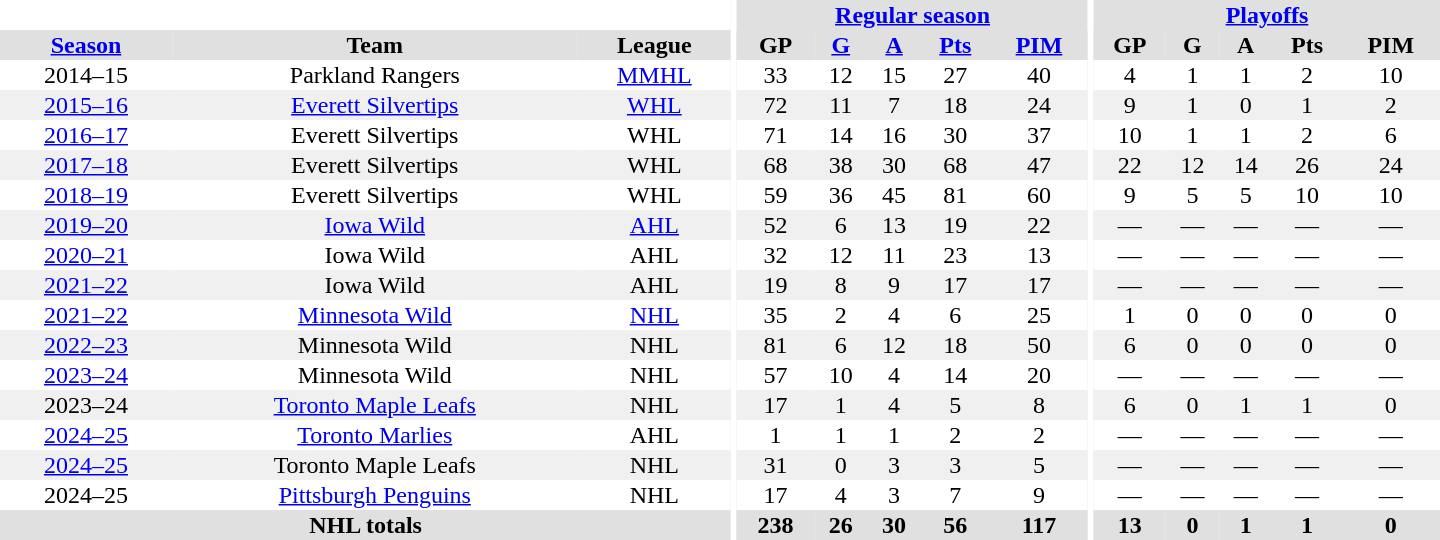<table border="0" cellpadding="1" cellspacing="0" style="text-align:center; width:60em;">
<tr bgcolor="#e0e0e0">
<th colspan="3" bgcolor="#ffffff"></th>
<th rowspan="100" bgcolor="#ffffff"></th>
<th colspan="5"><a href='#'>Regular season</a></th>
<th rowspan="100" bgcolor="#ffffff"></th>
<th colspan="5"><a href='#'>Playoffs</a></th>
</tr>
<tr bgcolor="#e0e0e0">
<th><a href='#'>Season</a></th>
<th>Team</th>
<th>League</th>
<th>GP</th>
<th><a href='#'>G</a></th>
<th><a href='#'>A</a></th>
<th><a href='#'>Pts</a></th>
<th><a href='#'>PIM</a></th>
<th>GP</th>
<th>G</th>
<th>A</th>
<th>Pts</th>
<th>PIM</th>
</tr>
<tr>
<td>2014–15</td>
<td>Parkland Rangers</td>
<td><a href='#'>MMHL</a></td>
<td>33</td>
<td>12</td>
<td>15</td>
<td>27</td>
<td>40</td>
<td>4</td>
<td>1</td>
<td>1</td>
<td>2</td>
<td>10</td>
</tr>
<tr bgcolor="#f0f0f0">
<td><a href='#'>2015–16</a></td>
<td><a href='#'>Everett Silvertips</a></td>
<td><a href='#'>WHL</a></td>
<td>72</td>
<td>11</td>
<td>7</td>
<td>18</td>
<td>24</td>
<td>9</td>
<td>1</td>
<td>0</td>
<td>1</td>
<td>2</td>
</tr>
<tr>
<td><a href='#'>2016–17</a></td>
<td>Everett Silvertips</td>
<td>WHL</td>
<td>71</td>
<td>14</td>
<td>16</td>
<td>30</td>
<td>37</td>
<td>10</td>
<td>1</td>
<td>1</td>
<td>2</td>
<td>6</td>
</tr>
<tr bgcolor="#f0f0f0">
<td><a href='#'>2017–18</a></td>
<td>Everett Silvertips</td>
<td>WHL</td>
<td>68</td>
<td>38</td>
<td>30</td>
<td>68</td>
<td>47</td>
<td>22</td>
<td>12</td>
<td>14</td>
<td>26</td>
<td>24</td>
</tr>
<tr>
<td><a href='#'>2018–19</a></td>
<td>Everett Silvertips</td>
<td>WHL</td>
<td>59</td>
<td>36</td>
<td>45</td>
<td>81</td>
<td>60</td>
<td>9</td>
<td>5</td>
<td>5</td>
<td>10</td>
<td>10</td>
</tr>
<tr bgcolor="#f0f0f0">
<td><a href='#'>2019–20</a></td>
<td><a href='#'>Iowa Wild</a></td>
<td><a href='#'>AHL</a></td>
<td>52</td>
<td>6</td>
<td>13</td>
<td>19</td>
<td>22</td>
<td>—</td>
<td>—</td>
<td>—</td>
<td>—</td>
<td>—</td>
</tr>
<tr>
<td><a href='#'>2020–21</a></td>
<td>Iowa Wild</td>
<td>AHL</td>
<td>32</td>
<td>12</td>
<td>11</td>
<td>23</td>
<td>13</td>
<td>—</td>
<td>—</td>
<td>—</td>
<td>—</td>
<td>—</td>
</tr>
<tr bgcolor="#f0f0f0">
<td><a href='#'>2021–22</a></td>
<td>Iowa Wild</td>
<td>AHL</td>
<td>19</td>
<td>8</td>
<td>9</td>
<td>17</td>
<td>17</td>
<td>—</td>
<td>—</td>
<td>—</td>
<td>—</td>
<td>—</td>
</tr>
<tr>
<td><a href='#'>2021–22</a></td>
<td><a href='#'>Minnesota Wild</a></td>
<td><a href='#'>NHL</a></td>
<td>35</td>
<td>2</td>
<td>4</td>
<td>6</td>
<td>25</td>
<td>1</td>
<td>0</td>
<td>0</td>
<td>0</td>
<td>0</td>
</tr>
<tr bgcolor="#f0f0f0">
<td><a href='#'>2022–23</a></td>
<td>Minnesota Wild</td>
<td>NHL</td>
<td>81</td>
<td>6</td>
<td>12</td>
<td>18</td>
<td>50</td>
<td>6</td>
<td>0</td>
<td>0</td>
<td>0</td>
<td>0</td>
</tr>
<tr>
<td><a href='#'>2023–24</a></td>
<td>Minnesota Wild</td>
<td>NHL</td>
<td>57</td>
<td>10</td>
<td>4</td>
<td>14</td>
<td>20</td>
<td>—</td>
<td>—</td>
<td>—</td>
<td>—</td>
<td>—</td>
</tr>
<tr bgcolor="#f0f0f0">
<td>2023–24</td>
<td><a href='#'>Toronto Maple Leafs</a></td>
<td>NHL</td>
<td>17</td>
<td>1</td>
<td>4</td>
<td>5</td>
<td>8</td>
<td>6</td>
<td>0</td>
<td>1</td>
<td>1</td>
<td>0</td>
</tr>
<tr>
<td><a href='#'>2024–25</a></td>
<td><a href='#'>Toronto Marlies</a></td>
<td>AHL</td>
<td>1</td>
<td>1</td>
<td>1</td>
<td>2</td>
<td>2</td>
<td>—</td>
<td>—</td>
<td>—</td>
<td>—</td>
<td>—</td>
</tr>
<tr bgcolor="#f0f0f0">
<td><a href='#'>2024–25</a></td>
<td>Toronto Maple Leafs</td>
<td>NHL</td>
<td>31</td>
<td>0</td>
<td>3</td>
<td>3</td>
<td>5</td>
<td>—</td>
<td>—</td>
<td>—</td>
<td>—</td>
<td>—</td>
</tr>
<tr>
<td>2024–25</td>
<td><a href='#'>Pittsburgh Penguins</a></td>
<td>NHL</td>
<td>17</td>
<td>4</td>
<td>3</td>
<td>7</td>
<td>9</td>
<td>—</td>
<td>—</td>
<td>—</td>
<td>—</td>
<td>—</td>
</tr>
<tr bgcolor="#e0e0e0">
<th colspan="3">NHL totals</th>
<th>238</th>
<th>26</th>
<th>30</th>
<th>56</th>
<th>117</th>
<th>13</th>
<th>0</th>
<th>1</th>
<th>1</th>
<th>0</th>
</tr>
</table>
